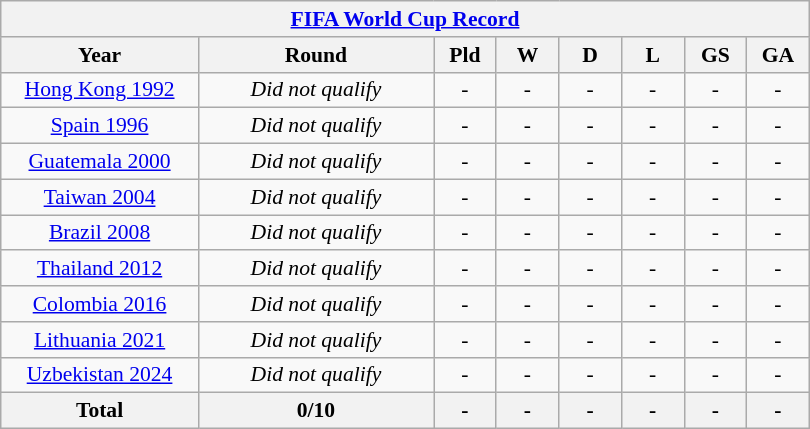<table class="wikitable" style="text-align: center;font-size:90%;">
<tr>
<th colspan=8><a href='#'>FIFA World Cup Record</a></th>
</tr>
<tr>
<th width=125>Year</th>
<th width=150>Round</th>
<th width=35>Pld</th>
<th width=35>W</th>
<th width=35>D</th>
<th width=35>L</th>
<th width=35>GS</th>
<th width=35>GA</th>
</tr>
<tr>
<td><a href='#'>Hong Kong 1992</a></td>
<td><em>Did not qualify</em></td>
<td>-</td>
<td>-</td>
<td>-</td>
<td>-</td>
<td>-</td>
<td>-</td>
</tr>
<tr>
<td><a href='#'>Spain 1996</a></td>
<td><em>Did not qualify</em></td>
<td>-</td>
<td>-</td>
<td>-</td>
<td>-</td>
<td>-</td>
<td>-</td>
</tr>
<tr>
<td><a href='#'>Guatemala 2000</a></td>
<td><em>Did not qualify</em></td>
<td>-</td>
<td>-</td>
<td>-</td>
<td>-</td>
<td>-</td>
<td>-</td>
</tr>
<tr>
<td><a href='#'>Taiwan 2004</a></td>
<td><em>Did not qualify</em></td>
<td>-</td>
<td>-</td>
<td>-</td>
<td>-</td>
<td>-</td>
<td>-</td>
</tr>
<tr>
<td><a href='#'>Brazil 2008</a></td>
<td><em>Did not qualify</em></td>
<td>-</td>
<td>-</td>
<td>-</td>
<td>-</td>
<td>-</td>
<td>-</td>
</tr>
<tr>
<td><a href='#'>Thailand 2012</a></td>
<td><em>Did not qualify</em></td>
<td>-</td>
<td>-</td>
<td>-</td>
<td>-</td>
<td>-</td>
<td>-</td>
</tr>
<tr>
<td><a href='#'>Colombia 2016</a></td>
<td><em>Did not qualify</em></td>
<td>-</td>
<td>-</td>
<td>-</td>
<td>-</td>
<td>-</td>
<td>-</td>
</tr>
<tr>
<td><a href='#'>Lithuania 2021</a></td>
<td><em>Did not qualify</em></td>
<td>-</td>
<td>-</td>
<td>-</td>
<td>-</td>
<td>-</td>
<td>-</td>
</tr>
<tr>
<td><a href='#'>Uzbekistan 2024</a></td>
<td><em>Did not qualify</em></td>
<td>-</td>
<td>-</td>
<td>-</td>
<td>-</td>
<td>-</td>
<td>-</td>
</tr>
<tr>
<th><strong>Total</strong></th>
<th>0/10</th>
<th>-</th>
<th>-</th>
<th>-</th>
<th>-</th>
<th>-</th>
<th>-</th>
</tr>
</table>
